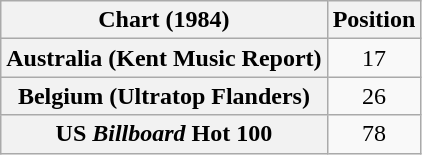<table class="wikitable sortable plainrowheaders" style="text-align:center">
<tr>
<th scope="col">Chart (1984)</th>
<th scope="col">Position</th>
</tr>
<tr>
<th scope="row">Australia (Kent Music Report)</th>
<td>17</td>
</tr>
<tr>
<th scope="row">Belgium (Ultratop Flanders)</th>
<td>26</td>
</tr>
<tr>
<th scope="row">US <em>Billboard</em> Hot 100</th>
<td>78</td>
</tr>
</table>
